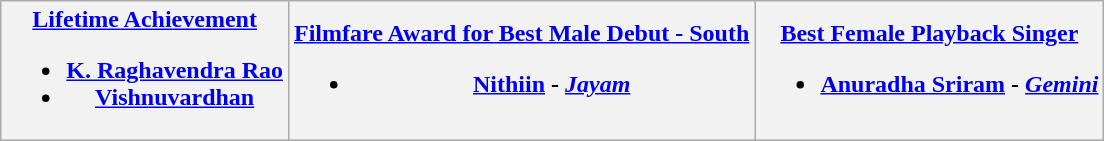<table class="wikitable">
<tr>
<th><a href='#'>Lifetime Achievement</a><br><ul><li><a href='#'>K. Raghavendra Rao</a></li><li><a href='#'>Vishnuvardhan</a></li></ul></th>
<th><a href='#'>Filmfare Award for Best Male Debut - South</a><br><ul><li><a href='#'>Nithiin</a> - <em><a href='#'>Jayam</a></em></li></ul></th>
<th><a href='#'>Best Female Playback Singer</a><br><ul><li><a href='#'>Anuradha Sriram</a> - <em><a href='#'>Gemini</a></em></li></ul></th>
</tr>
</table>
